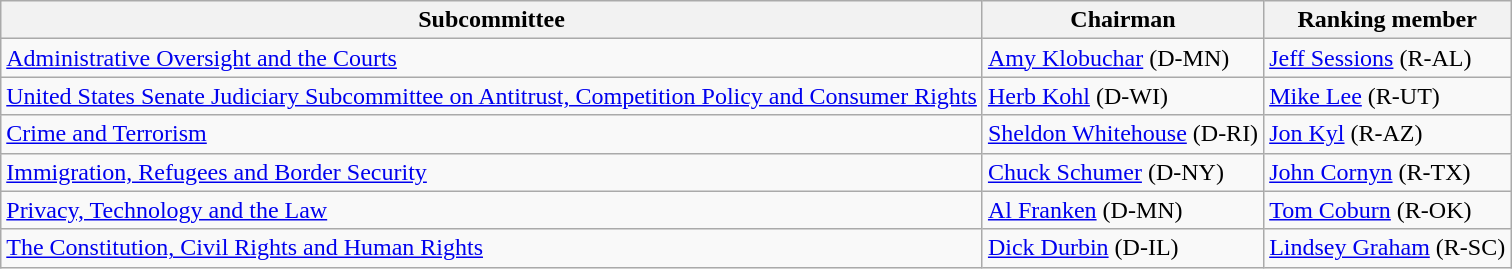<table class="wikitable">
<tr>
<th>Subcommittee</th>
<th>Chairman</th>
<th>Ranking member</th>
</tr>
<tr>
<td><a href='#'>Administrative Oversight and the Courts</a></td>
<td><a href='#'>Amy Klobuchar</a> (D-MN)</td>
<td><a href='#'>Jeff Sessions</a> (R-AL)</td>
</tr>
<tr>
<td><a href='#'>United States Senate Judiciary Subcommittee on Antitrust, Competition Policy and Consumer Rights</a></td>
<td><a href='#'>Herb Kohl</a> (D-WI)</td>
<td><a href='#'>Mike Lee</a> (R-UT)</td>
</tr>
<tr>
<td><a href='#'>Crime and Terrorism</a></td>
<td><a href='#'>Sheldon Whitehouse</a> (D-RI)</td>
<td><a href='#'>Jon Kyl</a> (R-AZ)</td>
</tr>
<tr>
<td><a href='#'>Immigration, Refugees and Border Security</a></td>
<td><a href='#'>Chuck Schumer</a> (D-NY)</td>
<td><a href='#'>John Cornyn</a> (R-TX)</td>
</tr>
<tr>
<td><a href='#'>Privacy, Technology and the Law</a></td>
<td><a href='#'>Al Franken</a> (D-MN)</td>
<td><a href='#'>Tom Coburn</a> (R-OK)</td>
</tr>
<tr>
<td><a href='#'>The Constitution, Civil Rights and Human Rights</a></td>
<td><a href='#'>Dick Durbin</a> (D-IL)</td>
<td><a href='#'>Lindsey Graham</a> (R-SC)</td>
</tr>
</table>
